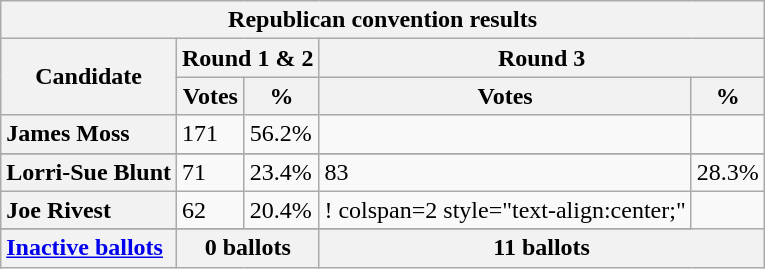<table class="wikitable sortable">
<tr>
<th colspan="5">Republican convention results</th>
</tr>
<tr style="background:#eee; text-align:center;">
<th rowspan="2" style="text-align:center;">Candidate</th>
<th colspan="2" style="text-align:center;">Round 1 & 2</th>
<th colspan="2" style="text-align:center;">Round 3</th>
</tr>
<tr>
<th>Votes</th>
<th>%</th>
<th>Votes</th>
<th>%</th>
</tr>
<tr>
<th scope="row" style="text-align:left;">James Moss</th>
<td>171</td>
<td>56.2%</td>
<td></td>
<td></td>
</tr>
<tr>
</tr>
<tr>
<th scope="row" style="text-align:left;">Lorri-Sue Blunt</th>
<td>71</td>
<td>23.4%</td>
<td>83</td>
<td>28.3%</td>
</tr>
<tr>
<th scope="row" style="text-align:left;">Joe Rivest</th>
<td>62</td>
<td>20.4%</td>
<td>! colspan=2 style="text-align:center;" </td>
</tr>
<tr>
</tr>
<tr>
</tr>
<tr>
</tr>
<tr>
<th scope="row" style="text-align:left;"><a href='#'>Inactive ballots</a></th>
<th colspan="2">0 ballots</th>
<th colspan="2">11 ballots</th>
</tr>
</table>
